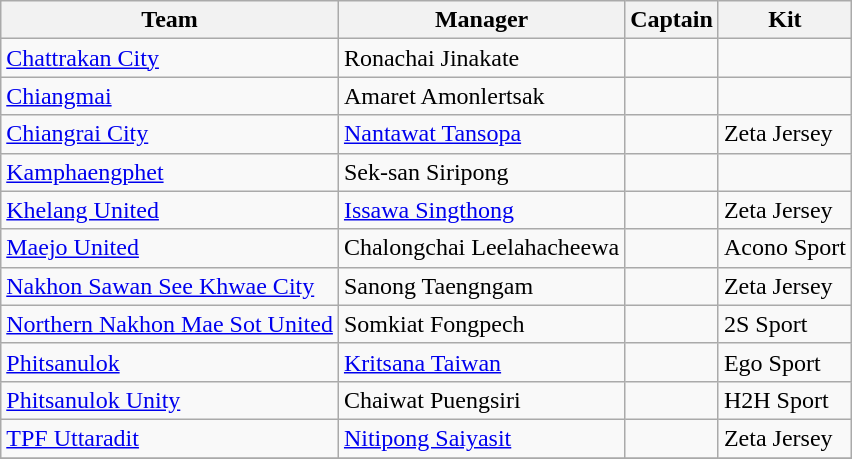<table class="wikitable sortable" style="text-align: left;">
<tr>
<th>Team</th>
<th>Manager</th>
<th>Captain</th>
<th>Kit</th>
</tr>
<tr>
<td><a href='#'>Chattrakan City</a></td>
<td> Ronachai Jinakate</td>
<td></td>
<td></td>
</tr>
<tr>
<td><a href='#'>Chiangmai</a></td>
<td> Amaret Amonlertsak</td>
<td></td>
<td></td>
</tr>
<tr>
<td><a href='#'>Chiangrai City</a></td>
<td> <a href='#'>Nantawat Tansopa</a></td>
<td></td>
<td> Zeta Jersey</td>
</tr>
<tr>
<td><a href='#'>Kamphaengphet</a></td>
<td> Sek-san Siripong</td>
<td></td>
<td></td>
</tr>
<tr>
<td><a href='#'>Khelang United</a></td>
<td> <a href='#'>Issawa Singthong</a></td>
<td></td>
<td> Zeta Jersey</td>
</tr>
<tr>
<td><a href='#'>Maejo United</a></td>
<td> Chalongchai Leelahacheewa</td>
<td></td>
<td> Acono Sport</td>
</tr>
<tr>
<td><a href='#'>Nakhon Sawan See Khwae City</a></td>
<td> Sanong Taengngam</td>
<td></td>
<td> Zeta Jersey</td>
</tr>
<tr>
<td><a href='#'>Northern Nakhon Mae Sot United</a></td>
<td> Somkiat Fongpech</td>
<td></td>
<td> 2S Sport</td>
</tr>
<tr>
<td><a href='#'>Phitsanulok</a></td>
<td> <a href='#'>Kritsana Taiwan</a></td>
<td></td>
<td> Ego Sport</td>
</tr>
<tr>
<td><a href='#'>Phitsanulok Unity</a></td>
<td> Chaiwat Puengsiri</td>
<td></td>
<td> H2H Sport</td>
</tr>
<tr>
<td><a href='#'>TPF Uttaradit</a></td>
<td> <a href='#'>Nitipong Saiyasit</a></td>
<td></td>
<td> Zeta Jersey</td>
</tr>
<tr>
</tr>
</table>
